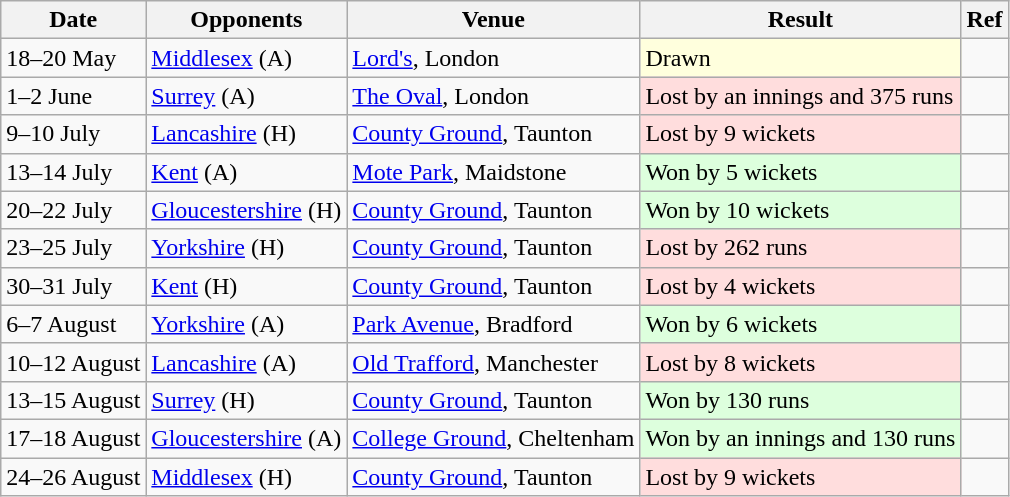<table class="wikitable sortable plainrowheaders">
<tr>
<th scope="col">Date</th>
<th scope="col">Opponents</th>
<th scope="col">Venue</th>
<th scope="col">Result</th>
<th scope="col" class="unsortable">Ref</th>
</tr>
<tr>
<td data-sort-value="18 May 1891">18–20 May</td>
<td><a href='#'>Middlesex</a> (A)</td>
<td><a href='#'>Lord's</a>, London</td>
<td bgcolor="#ffffdd">Drawn</td>
<td></td>
</tr>
<tr>
<td data-sort-value="1 June 1891">1–2 June</td>
<td><a href='#'>Surrey</a> (A)</td>
<td><a href='#'>The Oval</a>, London</td>
<td bgcolor="#ffdddd">Lost by an innings and 375 runs</td>
<td></td>
</tr>
<tr>
<td data-sort-value="9 July 1891">9–10 July</td>
<td><a href='#'>Lancashire</a> (H)</td>
<td><a href='#'>County Ground</a>, Taunton</td>
<td bgcolor="#ffdddd">Lost by 9 wickets</td>
<td></td>
</tr>
<tr>
<td data-sort-value="13 July 1891">13–14 July</td>
<td><a href='#'>Kent</a> (A)</td>
<td><a href='#'>Mote Park</a>, Maidstone</td>
<td bgcolor="#ddffdd">Won by 5 wickets</td>
<td></td>
</tr>
<tr>
<td data-sort-value="20 July 1891">20–22 July</td>
<td><a href='#'>Gloucestershire</a> (H)</td>
<td><a href='#'>County Ground</a>, Taunton</td>
<td bgcolor="#ddffdd">Won by 10 wickets</td>
<td></td>
</tr>
<tr>
<td data-sort-value="23 July 1891">23–25 July</td>
<td><a href='#'>Yorkshire</a> (H)</td>
<td><a href='#'>County Ground</a>, Taunton</td>
<td bgcolor="#ffdddd">Lost by 262 runs</td>
<td></td>
</tr>
<tr>
<td data-sort-value="30 July 1891">30–31 July</td>
<td><a href='#'>Kent</a> (H)</td>
<td><a href='#'>County Ground</a>, Taunton</td>
<td bgcolor="#ffdddd">Lost by 4 wickets</td>
<td></td>
</tr>
<tr>
<td data-sort-value="6 August 1891">6–7 August</td>
<td><a href='#'>Yorkshire</a> (A)</td>
<td><a href='#'>Park Avenue</a>, Bradford</td>
<td bgcolor="#ddffdd">Won by 6 wickets</td>
<td></td>
</tr>
<tr>
<td data-sort-value="10 August 1891">10–12 August</td>
<td><a href='#'>Lancashire</a> (A)</td>
<td><a href='#'>Old Trafford</a>, Manchester</td>
<td bgcolor="#ffdddd">Lost by 8 wickets</td>
<td></td>
</tr>
<tr>
<td data-sort-value="13 August 1891">13–15 August</td>
<td><a href='#'>Surrey</a> (H)</td>
<td><a href='#'>County Ground</a>, Taunton</td>
<td bgcolor="#ddffdd">Won by 130 runs</td>
<td></td>
</tr>
<tr>
<td data-sort-value="17 August 1891">17–18 August</td>
<td><a href='#'>Gloucestershire</a> (A)</td>
<td><a href='#'>College Ground</a>, Cheltenham</td>
<td bgcolor="#ddffdd">Won by an innings and 130 runs</td>
<td></td>
</tr>
<tr>
<td data-sort-value="24 August 1891">24–26 August</td>
<td><a href='#'>Middlesex</a> (H)</td>
<td><a href='#'>County Ground</a>, Taunton</td>
<td bgcolor="#ffdddd">Lost by 9 wickets</td>
<td></td>
</tr>
</table>
